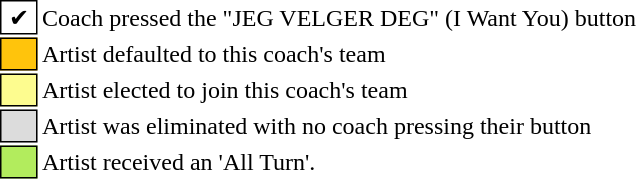<table class="toccolours" style="font-size: 100%; white-space: nowrap">
<tr>
<td style="background:white; border:1px solid black"> ✔ </td>
<td>Coach pressed the "JEG VELGER DEG" (I Want You) button</td>
</tr>
<tr>
<td style="background:#FFC40C; border: 1px solid black">  </td>
<td>Artist defaulted to this coach's team</td>
</tr>
<tr>
<td style="background:#fdfc8f; border: 1px solid black">  </td>
<td>Artist elected to join this coach's team</td>
</tr>
<tr>
<td style="background:#DCDCDC; border: 1px solid black">  </td>
<td>Artist was eliminated with no coach pressing their button</td>
</tr>
<tr>
<td style="background-color:#B2EC5D; border: 1px solid black">    </td>
<td>Artist received an 'All Turn'.</td>
</tr>
<tr>
</tr>
</table>
